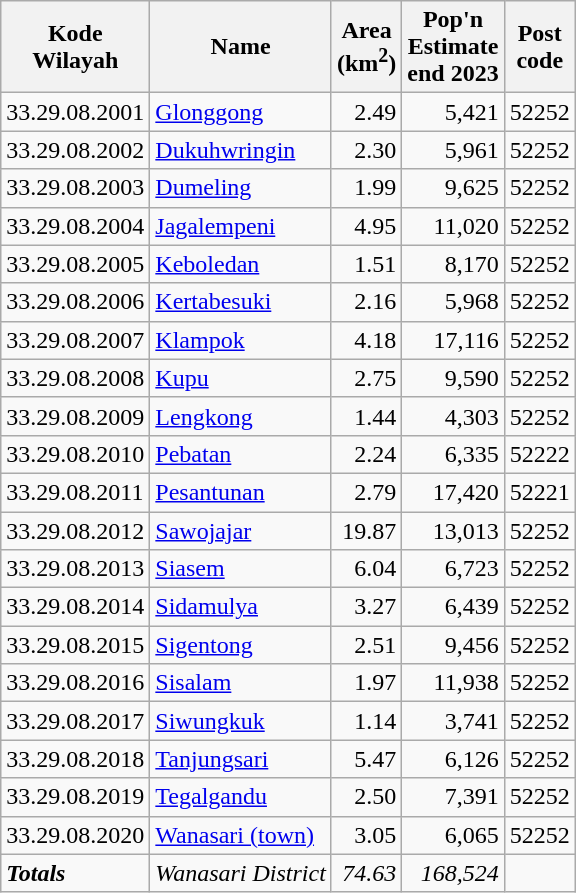<table class="wikitable sortable">
<tr>
<th>Kode<br>Wilayah</th>
<th>Name</th>
<th>Area <br>(km<sup>2</sup>)</th>
<th>Pop'n <br>Estimate<br>end 2023</th>
<th>Post<br>code</th>
</tr>
<tr>
<td>33.29.08.2001</td>
<td><a href='#'>Glonggong</a></td>
<td align="right">2.49</td>
<td align="right">5,421</td>
<td align="center">52252</td>
</tr>
<tr>
<td>33.29.08.2002</td>
<td><a href='#'>Dukuhwringin</a></td>
<td align="right">2.30</td>
<td align="right">5,961</td>
<td align="center">52252</td>
</tr>
<tr>
<td>33.29.08.2003</td>
<td><a href='#'>Dumeling</a></td>
<td align="right">1.99</td>
<td align="right">9,625</td>
<td align="center">52252</td>
</tr>
<tr>
<td>33.29.08.2004</td>
<td><a href='#'>Jagalempeni</a></td>
<td align="right">4.95</td>
<td align="right">11,020</td>
<td align="center">52252</td>
</tr>
<tr>
<td>33.29.08.2005</td>
<td><a href='#'>Keboledan</a></td>
<td align="right">1.51</td>
<td align="right">8,170</td>
<td align="center">52252</td>
</tr>
<tr>
<td>33.29.08.2006</td>
<td><a href='#'>Kertabesuki</a></td>
<td align="right">2.16</td>
<td align="right">5,968</td>
<td align="center">52252</td>
</tr>
<tr>
<td>33.29.08.2007</td>
<td><a href='#'>Klampok</a></td>
<td align="right">4.18</td>
<td align="right">17,116</td>
<td align="center">52252</td>
</tr>
<tr>
<td>33.29.08.2008</td>
<td><a href='#'>Kupu</a></td>
<td align="right">2.75</td>
<td align="right">9,590</td>
<td align="center">52252</td>
</tr>
<tr>
<td>33.29.08.2009</td>
<td><a href='#'>Lengkong</a></td>
<td align="right">1.44</td>
<td align="right">4,303</td>
<td align="center">52252</td>
</tr>
<tr>
<td>33.29.08.2010</td>
<td><a href='#'>Pebatan</a></td>
<td align="right">2.24</td>
<td align="right">6,335</td>
<td align="center">52222</td>
</tr>
<tr>
<td>33.29.08.2011</td>
<td><a href='#'>Pesantunan</a></td>
<td align="right">2.79</td>
<td align="right">17,420</td>
<td align="center">52221</td>
</tr>
<tr>
<td>33.29.08.2012</td>
<td><a href='#'>Sawojajar</a></td>
<td align="right">19.87</td>
<td align="right">13,013</td>
<td align="center">52252</td>
</tr>
<tr>
<td>33.29.08.2013</td>
<td><a href='#'>Siasem</a></td>
<td align="right">6.04</td>
<td align="right">6,723</td>
<td align="center">52252</td>
</tr>
<tr>
<td>33.29.08.2014</td>
<td><a href='#'>Sidamulya</a></td>
<td align="right">3.27</td>
<td align="right">6,439</td>
<td align="center">52252</td>
</tr>
<tr>
<td>33.29.08.2015</td>
<td><a href='#'>Sigentong</a></td>
<td align="right">2.51</td>
<td align="right">9,456</td>
<td align="center">52252</td>
</tr>
<tr>
<td>33.29.08.2016</td>
<td><a href='#'>Sisalam</a></td>
<td align="right">1.97</td>
<td align="right">11,938</td>
<td align="center">52252</td>
</tr>
<tr>
<td>33.29.08.2017</td>
<td><a href='#'>Siwungkuk</a></td>
<td align="right">1.14</td>
<td align="right">3,741</td>
<td align="center">52252</td>
</tr>
<tr>
<td>33.29.08.2018</td>
<td><a href='#'>Tanjungsari</a></td>
<td align="right">5.47</td>
<td align="right">6,126</td>
<td align="center">52252</td>
</tr>
<tr>
<td>33.29.08.2019</td>
<td><a href='#'>Tegalgandu</a></td>
<td align="right">2.50</td>
<td align="right">7,391</td>
<td align="center">52252</td>
</tr>
<tr>
<td>33.29.08.2020</td>
<td><a href='#'>Wanasari (town)</a></td>
<td align="right">3.05</td>
<td align="right">6,065</td>
<td align="center">52252</td>
</tr>
<tr>
<td><strong><em>Totals</em></strong></td>
<td><em>Wanasari District</em></td>
<td align="right"><em>74.63</em></td>
<td align="right"><em>168,524</em></td>
<td></td>
</tr>
</table>
